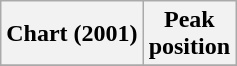<table class="wikitable plainrowheaders" style="text-align:center">
<tr>
<th scope="col">Chart (2001)</th>
<th scope="col">Peak<br> position</th>
</tr>
<tr>
</tr>
</table>
